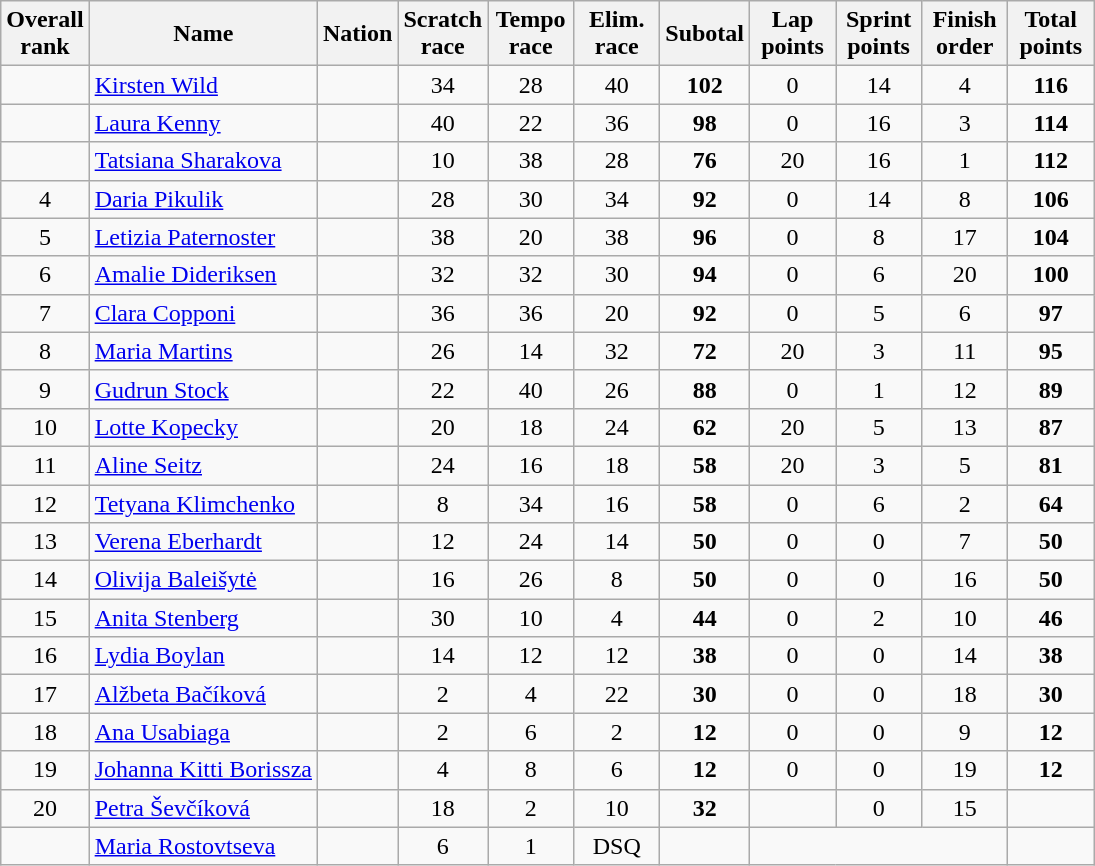<table class="wikitable sortable" style="text-align:center">
<tr>
<th width=50>Overall rank</th>
<th>Name</th>
<th>Nation</th>
<th width=50>Scratch race</th>
<th width=50>Tempo race</th>
<th width=50>Elim. race</th>
<th width=50>Subotal</th>
<th width=50>Lap points</th>
<th width=50>Sprint points</th>
<th width=50>Finish order</th>
<th width=50>Total points</th>
</tr>
<tr>
<td></td>
<td align=left><a href='#'>Kirsten Wild</a></td>
<td align=left></td>
<td>34</td>
<td>28</td>
<td>40</td>
<td><strong>102</strong></td>
<td>0</td>
<td>14</td>
<td>4</td>
<td><strong>116</strong></td>
</tr>
<tr>
<td></td>
<td align=left><a href='#'>Laura Kenny</a></td>
<td align=left></td>
<td>40</td>
<td>22</td>
<td>36</td>
<td><strong>98</strong></td>
<td>0</td>
<td>16</td>
<td>3</td>
<td><strong>114</strong></td>
</tr>
<tr>
<td></td>
<td align=left><a href='#'>Tatsiana Sharakova</a></td>
<td align=left></td>
<td>10</td>
<td>38</td>
<td>28</td>
<td><strong>76</strong></td>
<td>20</td>
<td>16</td>
<td>1</td>
<td><strong>112</strong></td>
</tr>
<tr>
<td>4</td>
<td align=left><a href='#'>Daria Pikulik</a></td>
<td align=left></td>
<td>28</td>
<td>30</td>
<td>34</td>
<td><strong>92</strong></td>
<td>0</td>
<td>14</td>
<td>8</td>
<td><strong>106</strong></td>
</tr>
<tr>
<td>5</td>
<td align=left><a href='#'>Letizia Paternoster</a></td>
<td align=left></td>
<td>38</td>
<td>20</td>
<td>38</td>
<td><strong>96</strong></td>
<td>0</td>
<td>8</td>
<td>17</td>
<td><strong>104</strong></td>
</tr>
<tr>
<td>6</td>
<td align=left><a href='#'>Amalie Dideriksen</a></td>
<td align=left></td>
<td>32</td>
<td>32</td>
<td>30</td>
<td><strong>94</strong></td>
<td>0</td>
<td>6</td>
<td>20</td>
<td><strong>100</strong></td>
</tr>
<tr>
<td>7</td>
<td align=left><a href='#'>Clara Copponi</a></td>
<td align=left></td>
<td>36</td>
<td>36</td>
<td>20</td>
<td><strong>92</strong></td>
<td>0</td>
<td>5</td>
<td>6</td>
<td><strong>97</strong></td>
</tr>
<tr>
<td>8</td>
<td align=left><a href='#'>Maria Martins</a></td>
<td align=left></td>
<td>26</td>
<td>14</td>
<td>32</td>
<td><strong>72</strong></td>
<td>20</td>
<td>3</td>
<td>11</td>
<td><strong>95</strong></td>
</tr>
<tr>
<td>9</td>
<td align=left><a href='#'>Gudrun Stock</a></td>
<td align=left></td>
<td>22</td>
<td>40</td>
<td>26</td>
<td><strong>88</strong></td>
<td>0</td>
<td>1</td>
<td>12</td>
<td><strong>89</strong></td>
</tr>
<tr>
<td>10</td>
<td align=left><a href='#'>Lotte Kopecky</a></td>
<td align=left></td>
<td>20</td>
<td>18</td>
<td>24</td>
<td><strong>62</strong></td>
<td>20</td>
<td>5</td>
<td>13</td>
<td><strong>87</strong></td>
</tr>
<tr>
<td>11</td>
<td align=left><a href='#'>Aline Seitz</a></td>
<td align=left></td>
<td>24</td>
<td>16</td>
<td>18</td>
<td><strong>58</strong></td>
<td>20</td>
<td>3</td>
<td>5</td>
<td><strong>81</strong></td>
</tr>
<tr>
<td>12</td>
<td align=left><a href='#'>Tetyana Klimchenko</a></td>
<td align=left></td>
<td>8</td>
<td>34</td>
<td>16</td>
<td><strong>58</strong></td>
<td>0</td>
<td>6</td>
<td>2</td>
<td><strong>64</strong></td>
</tr>
<tr>
<td>13</td>
<td align=left><a href='#'>Verena Eberhardt</a></td>
<td align=left></td>
<td>12</td>
<td>24</td>
<td>14</td>
<td><strong>50</strong></td>
<td>0</td>
<td>0</td>
<td>7</td>
<td><strong>50</strong></td>
</tr>
<tr>
<td>14</td>
<td align=left><a href='#'>Olivija Baleišytė</a></td>
<td align=left></td>
<td>16</td>
<td>26</td>
<td>8</td>
<td><strong>50</strong></td>
<td>0</td>
<td>0</td>
<td>16</td>
<td><strong>50</strong></td>
</tr>
<tr>
<td>15</td>
<td align=left><a href='#'>Anita Stenberg</a></td>
<td align=left></td>
<td>30</td>
<td>10</td>
<td>4</td>
<td><strong>44</strong></td>
<td>0</td>
<td>2</td>
<td>10</td>
<td><strong>46</strong></td>
</tr>
<tr>
<td>16</td>
<td align=left><a href='#'>Lydia Boylan</a></td>
<td align=left></td>
<td>14</td>
<td>12</td>
<td>12</td>
<td><strong>38</strong></td>
<td>0</td>
<td>0</td>
<td>14</td>
<td><strong>38</strong></td>
</tr>
<tr>
<td>17</td>
<td align=left><a href='#'>Alžbeta Bačíková</a></td>
<td align=left></td>
<td>2</td>
<td>4</td>
<td>22</td>
<td><strong>30</strong></td>
<td>0</td>
<td>0</td>
<td>18</td>
<td><strong>30</strong></td>
</tr>
<tr>
<td>18</td>
<td align=left><a href='#'>Ana Usabiaga</a></td>
<td align=left></td>
<td>2</td>
<td>6</td>
<td>2</td>
<td><strong>12</strong></td>
<td>0</td>
<td>0</td>
<td>9</td>
<td><strong>12</strong></td>
</tr>
<tr>
<td>19</td>
<td align=left><a href='#'>Johanna Kitti Borissza</a></td>
<td align=left></td>
<td>4</td>
<td>8</td>
<td>6</td>
<td><strong>12</strong></td>
<td>0</td>
<td>0</td>
<td>19</td>
<td><strong>12</strong></td>
</tr>
<tr>
<td>20</td>
<td align=left><a href='#'>Petra Ševčíková</a></td>
<td align=left></td>
<td>18</td>
<td>2</td>
<td>10</td>
<td><strong>32</strong></td>
<td></td>
<td>0</td>
<td>15</td>
<td><strong></strong></td>
</tr>
<tr>
<td></td>
<td align=left><a href='#'>Maria Rostovtseva</a></td>
<td align=left></td>
<td>6</td>
<td>1</td>
<td>DSQ</td>
<td><strong></strong></td>
<td colspan="3"></td>
<td><strong></strong></td>
</tr>
</table>
